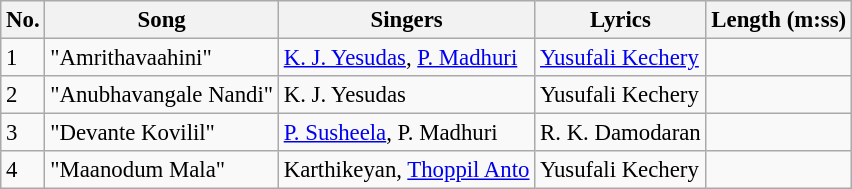<table class="wikitable" style="font-size:95%;">
<tr>
<th>No.</th>
<th>Song</th>
<th>Singers</th>
<th>Lyrics</th>
<th>Length (m:ss)</th>
</tr>
<tr>
<td>1</td>
<td>"Amrithavaahini"</td>
<td><a href='#'>K. J. Yesudas</a>, <a href='#'>P. Madhuri</a></td>
<td><a href='#'>Yusufali Kechery</a></td>
<td></td>
</tr>
<tr>
<td>2</td>
<td>"Anubhavangale Nandi"</td>
<td>K. J. Yesudas</td>
<td>Yusufali Kechery</td>
<td></td>
</tr>
<tr>
<td>3</td>
<td>"Devante Kovilil"</td>
<td><a href='#'>P. Susheela</a>, P. Madhuri</td>
<td>R. K. Damodaran</td>
<td></td>
</tr>
<tr>
<td>4</td>
<td>"Maanodum Mala"</td>
<td>Karthikeyan, <a href='#'>Thoppil Anto</a></td>
<td>Yusufali Kechery</td>
<td></td>
</tr>
</table>
